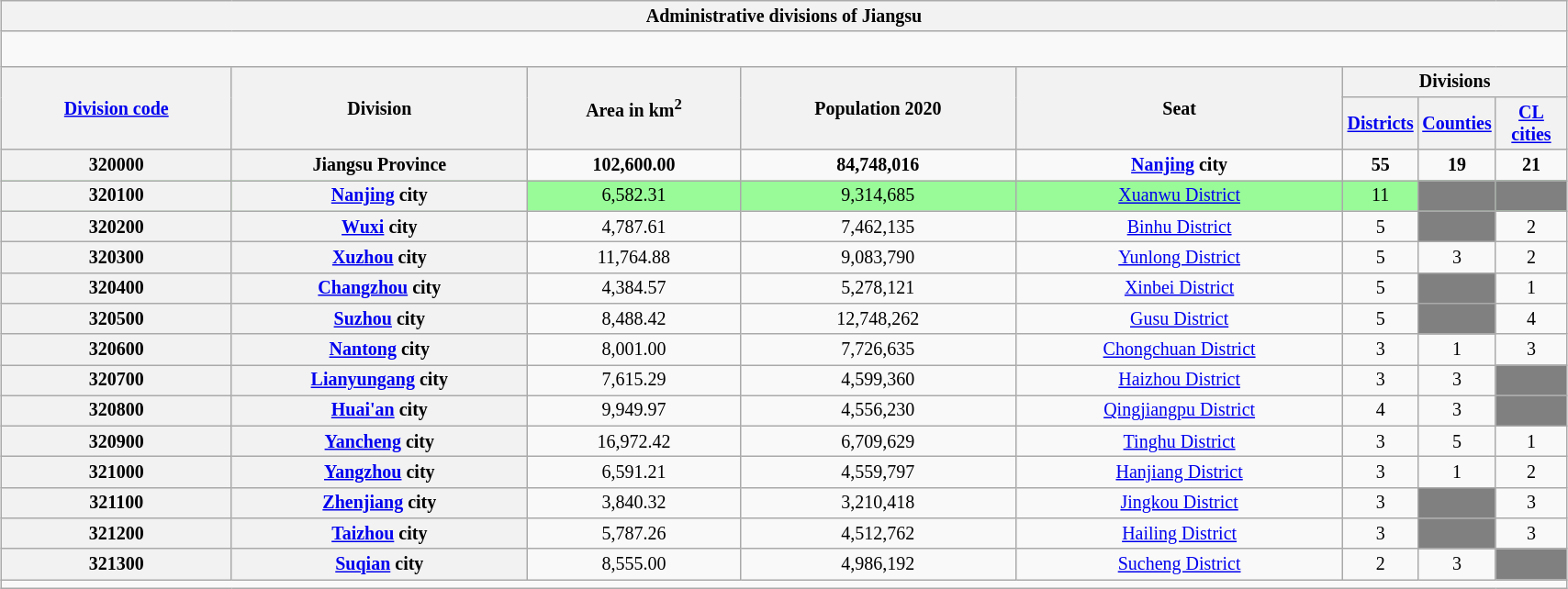<table class="wikitable" style="margin:1em auto 1em auto; width:90%; font-size:smaller; text-align:center">
<tr>
<th colspan="9">Administrative divisions of Jiangsu</th>
</tr>
<tr>
<td colspan="9" style="font-size:larger"><div><br>















</div></td>
</tr>
<tr>
<th ! scope="col" rowspan="2"><a href='#'>Division code</a></th>
<th ! scope="col" rowspan="2">Division</th>
<th ! scope="col" rowspan="2">Area in km<sup>2</sup></th>
<th ! scope="col" rowspan="2">Population 2020</th>
<th ! scope="col" rowspan="2">Seat</th>
<th ! scope="col" colspan="3">Divisions</th>
</tr>
<tr>
<th ! scope="col" style="width:45px;"><a href='#'>Districts</a></th>
<th ! scope="col" style="width:45px;"><a href='#'>Counties</a></th>
<th ! scope="col" style="width:45px;"><a href='#'>CL cities</a></th>
</tr>
<tr style="font-weight: bold">
<th>320000</th>
<th>Jiangsu Province</th>
<td>102,600.00</td>
<td>84,748,016</td>
<td><a href='#'>Nanjing</a> city</td>
<td>55</td>
<td>19</td>
<td>21</td>
</tr>
<tr style="background:#98fb98;">
<th>320100</th>
<th><a href='#'>Nanjing</a> city</th>
<td>6,582.31</td>
<td>9,314,685</td>
<td><a href='#'>Xuanwu District</a></td>
<td>11</td>
<td bgcolor=grey></td>
<td bgcolor=grey></td>
</tr>
<tr>
<th>320200</th>
<th><a href='#'>Wuxi</a> city</th>
<td>4,787.61</td>
<td>7,462,135</td>
<td><a href='#'>Binhu District</a></td>
<td>5</td>
<td bgcolor=grey></td>
<td>2</td>
</tr>
<tr>
<th>320300</th>
<th><a href='#'>Xuzhou</a> city</th>
<td>11,764.88</td>
<td>9,083,790</td>
<td><a href='#'>Yunlong District</a></td>
<td>5</td>
<td>3</td>
<td>2</td>
</tr>
<tr>
<th>320400</th>
<th><a href='#'>Changzhou</a> city</th>
<td>4,384.57</td>
<td>5,278,121</td>
<td><a href='#'>Xinbei District</a></td>
<td>5</td>
<td bgcolor=grey></td>
<td>1</td>
</tr>
<tr>
<th>320500</th>
<th><a href='#'>Suzhou</a> city</th>
<td>8,488.42</td>
<td>12,748,262</td>
<td><a href='#'>Gusu District</a></td>
<td>5</td>
<td bgcolor=grey></td>
<td>4</td>
</tr>
<tr>
<th>320600</th>
<th><a href='#'>Nantong</a> city</th>
<td>8,001.00</td>
<td>7,726,635</td>
<td><a href='#'>Chongchuan District</a></td>
<td>3</td>
<td>1</td>
<td>3</td>
</tr>
<tr>
<th>320700</th>
<th><a href='#'>Lianyungang</a> city</th>
<td>7,615.29</td>
<td>4,599,360</td>
<td><a href='#'>Haizhou District</a></td>
<td>3</td>
<td>3</td>
<td bgcolor=grey></td>
</tr>
<tr>
<th>320800</th>
<th><a href='#'>Huai'an</a> city</th>
<td>9,949.97</td>
<td>4,556,230</td>
<td><a href='#'>Qingjiangpu District</a></td>
<td>4</td>
<td>3</td>
<td bgcolor=grey></td>
</tr>
<tr>
<th>320900</th>
<th><a href='#'>Yancheng</a> city</th>
<td>16,972.42</td>
<td>6,709,629</td>
<td><a href='#'>Tinghu District</a></td>
<td>3</td>
<td>5</td>
<td>1</td>
</tr>
<tr>
<th>321000</th>
<th><a href='#'>Yangzhou</a> city</th>
<td>6,591.21</td>
<td>4,559,797</td>
<td><a href='#'>Hanjiang District</a></td>
<td>3</td>
<td>1</td>
<td>2</td>
</tr>
<tr>
<th>321100</th>
<th><a href='#'>Zhenjiang</a> city</th>
<td>3,840.32</td>
<td>3,210,418</td>
<td><a href='#'>Jingkou District</a></td>
<td>3</td>
<td bgcolor=grey></td>
<td>3</td>
</tr>
<tr>
<th>321200</th>
<th><a href='#'>Taizhou</a> city</th>
<td>5,787.26</td>
<td>4,512,762</td>
<td><a href='#'>Hailing District</a></td>
<td>3</td>
<td bgcolor=grey></td>
<td>3</td>
</tr>
<tr>
<th>321300</th>
<th><a href='#'>Suqian</a> city</th>
<td>8,555.00</td>
<td>4,986,192</td>
<td><a href='#'>Sucheng District</a></td>
<td>2</td>
<td>3</td>
<td bgcolor=grey></td>
</tr>
<tr>
<td colspan=11></td>
</tr>
</table>
